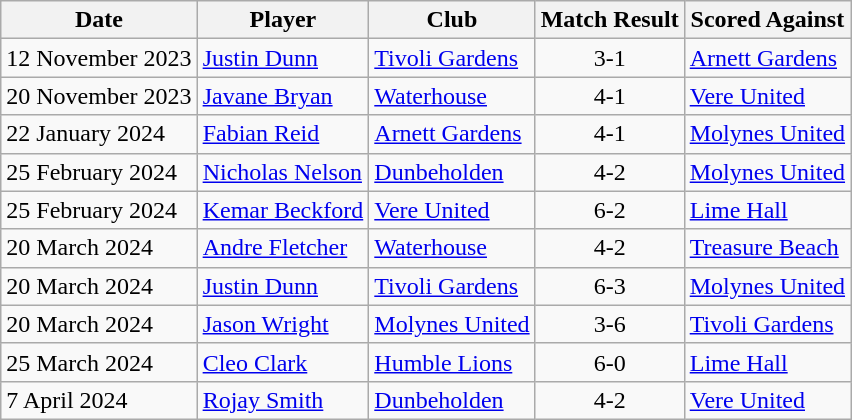<table class="wikitable sortable">
<tr>
<th>Date</th>
<th>Player</th>
<th>Club</th>
<th>Match Result</th>
<th>Scored Against</th>
</tr>
<tr>
<td>12 November 2023</td>
<td><a href='#'>Justin Dunn</a></td>
<td><a href='#'>Tivoli Gardens</a></td>
<td style="text-align:center;">3-1</td>
<td><a href='#'>Arnett Gardens</a></td>
</tr>
<tr>
<td>20 November 2023</td>
<td><a href='#'>Javane Bryan</a></td>
<td><a href='#'>Waterhouse</a></td>
<td style="text-align:center;">4-1</td>
<td><a href='#'>Vere United</a></td>
</tr>
<tr>
<td>22 January 2024</td>
<td><a href='#'>Fabian Reid</a></td>
<td><a href='#'>Arnett Gardens</a></td>
<td style="text-align:center;">4-1</td>
<td><a href='#'>Molynes United</a></td>
</tr>
<tr>
<td>25 February 2024</td>
<td><a href='#'>Nicholas Nelson</a></td>
<td><a href='#'>Dunbeholden</a></td>
<td style="text-align:center;">4-2</td>
<td><a href='#'>Molynes United</a></td>
</tr>
<tr>
<td>25 February 2024</td>
<td><a href='#'>Kemar Beckford</a></td>
<td><a href='#'>Vere United</a></td>
<td style="text-align:center;">6-2</td>
<td><a href='#'>Lime Hall</a></td>
</tr>
<tr>
<td>20 March 2024</td>
<td><a href='#'>Andre Fletcher</a></td>
<td><a href='#'>Waterhouse</a></td>
<td style="text-align:center;">4-2</td>
<td><a href='#'>Treasure Beach</a></td>
</tr>
<tr>
<td>20 March 2024</td>
<td><a href='#'>Justin Dunn</a></td>
<td><a href='#'>Tivoli Gardens</a></td>
<td style="text-align:center;">6-3</td>
<td><a href='#'>Molynes United</a></td>
</tr>
<tr>
<td>20 March 2024</td>
<td><a href='#'>Jason Wright</a></td>
<td><a href='#'>Molynes United</a></td>
<td style="text-align:center;">3-6</td>
<td><a href='#'>Tivoli Gardens</a></td>
</tr>
<tr>
<td>25 March 2024</td>
<td><a href='#'>Cleo Clark</a></td>
<td><a href='#'>Humble Lions</a></td>
<td style="text-align:center;">6-0</td>
<td><a href='#'>Lime Hall</a></td>
</tr>
<tr>
<td>7 April 2024</td>
<td><a href='#'>Rojay Smith</a></td>
<td><a href='#'>Dunbeholden</a></td>
<td style="text-align:center;">4-2</td>
<td><a href='#'>Vere United</a></td>
</tr>
</table>
